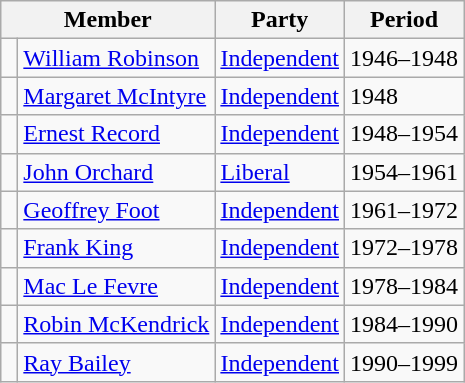<table class="wikitable">
<tr>
<th colspan="2">Member</th>
<th>Party</th>
<th>Period</th>
</tr>
<tr>
<td> </td>
<td><a href='#'>William Robinson</a></td>
<td><a href='#'>Independent</a></td>
<td>1946–1948</td>
</tr>
<tr>
<td> </td>
<td><a href='#'>Margaret McIntyre</a></td>
<td><a href='#'>Independent</a></td>
<td>1948</td>
</tr>
<tr>
<td> </td>
<td><a href='#'>Ernest Record</a></td>
<td><a href='#'>Independent</a></td>
<td>1948–1954</td>
</tr>
<tr>
<td> </td>
<td><a href='#'>John Orchard</a></td>
<td><a href='#'>Liberal</a></td>
<td>1954–1961</td>
</tr>
<tr>
<td> </td>
<td><a href='#'>Geoffrey Foot</a></td>
<td><a href='#'>Independent</a></td>
<td>1961–1972</td>
</tr>
<tr>
<td> </td>
<td><a href='#'>Frank King</a></td>
<td><a href='#'>Independent</a></td>
<td>1972–1978</td>
</tr>
<tr>
<td> </td>
<td><a href='#'>Mac Le Fevre</a></td>
<td><a href='#'>Independent</a></td>
<td>1978–1984</td>
</tr>
<tr>
<td> </td>
<td><a href='#'>Robin McKendrick</a></td>
<td><a href='#'>Independent</a></td>
<td>1984–1990</td>
</tr>
<tr>
<td> </td>
<td><a href='#'>Ray Bailey</a></td>
<td><a href='#'>Independent</a></td>
<td>1990–1999</td>
</tr>
</table>
